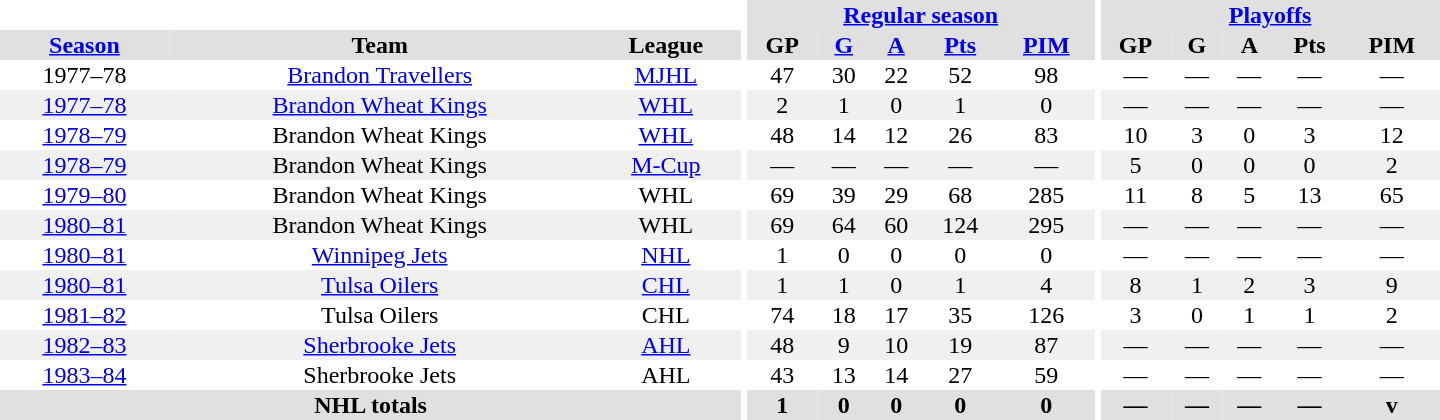<table border="0" cellpadding="1" cellspacing="0" style="text-align:center; width:60em">
<tr bgcolor="#e0e0e0">
<th colspan="3" bgcolor="#ffffff"></th>
<th rowspan="100" bgcolor="#ffffff"></th>
<th colspan="5"><a href='#'>Regular season</a></th>
<th rowspan="100" bgcolor="#ffffff"></th>
<th colspan="5"><a href='#'>Playoffs</a></th>
</tr>
<tr bgcolor="#e0e0e0">
<th><a href='#'>Season</a></th>
<th>Team</th>
<th>League</th>
<th>GP</th>
<th><a href='#'>G</a></th>
<th><a href='#'>A</a></th>
<th><a href='#'>Pts</a></th>
<th><a href='#'>PIM</a></th>
<th>GP</th>
<th>G</th>
<th>A</th>
<th>Pts</th>
<th>PIM</th>
</tr>
<tr>
<td>1977–78</td>
<td><a href='#'>Brandon Travellers</a></td>
<td><a href='#'>MJHL</a></td>
<td>47</td>
<td>30</td>
<td>22</td>
<td>52</td>
<td>98</td>
<td>—</td>
<td>—</td>
<td>—</td>
<td>—</td>
<td>—</td>
</tr>
<tr bgcolor="#f0f0f0">
<td><a href='#'>1977–78</a></td>
<td><a href='#'>Brandon Wheat Kings</a></td>
<td><a href='#'>WHL</a></td>
<td>2</td>
<td>1</td>
<td>0</td>
<td>1</td>
<td>0</td>
<td>—</td>
<td>—</td>
<td>—</td>
<td>—</td>
<td>—</td>
</tr>
<tr>
<td><a href='#'>1978–79</a></td>
<td>Brandon Wheat Kings</td>
<td><a href='#'>WHL</a></td>
<td>48</td>
<td>14</td>
<td>12</td>
<td>26</td>
<td>83</td>
<td>10</td>
<td>3</td>
<td>0</td>
<td>3</td>
<td>12</td>
</tr>
<tr bgcolor="#f0f0f0">
<td><a href='#'>1978–79</a></td>
<td>Brandon Wheat Kings</td>
<td><a href='#'>M-Cup</a></td>
<td>—</td>
<td>—</td>
<td>—</td>
<td>—</td>
<td>—</td>
<td>5</td>
<td>0</td>
<td>0</td>
<td>0</td>
<td>2</td>
</tr>
<tr>
<td><a href='#'>1979–80</a></td>
<td>Brandon Wheat Kings</td>
<td>WHL</td>
<td>69</td>
<td>39</td>
<td>29</td>
<td>68</td>
<td>285</td>
<td>11</td>
<td>8</td>
<td>5</td>
<td>13</td>
<td>65</td>
</tr>
<tr bgcolor="#f0f0f0">
<td><a href='#'>1980–81</a></td>
<td>Brandon Wheat Kings</td>
<td>WHL</td>
<td>69</td>
<td>64</td>
<td>60</td>
<td>124</td>
<td>295</td>
<td>—</td>
<td>—</td>
<td>—</td>
<td>—</td>
<td>—</td>
</tr>
<tr>
<td><a href='#'>1980–81</a></td>
<td><a href='#'>Winnipeg Jets</a></td>
<td><a href='#'>NHL</a></td>
<td>1</td>
<td>0</td>
<td>0</td>
<td>0</td>
<td>0</td>
<td>—</td>
<td>—</td>
<td>—</td>
<td>—</td>
<td>—</td>
</tr>
<tr bgcolor="#f0f0f0">
<td><a href='#'>1980–81</a></td>
<td><a href='#'>Tulsa Oilers</a></td>
<td><a href='#'>CHL</a></td>
<td>1</td>
<td>1</td>
<td>0</td>
<td>1</td>
<td>4</td>
<td>8</td>
<td>1</td>
<td>2</td>
<td>3</td>
<td>9</td>
</tr>
<tr>
<td><a href='#'>1981–82</a></td>
<td>Tulsa Oilers</td>
<td>CHL</td>
<td>74</td>
<td>18</td>
<td>17</td>
<td>35</td>
<td>126</td>
<td>3</td>
<td>0</td>
<td>1</td>
<td>1</td>
<td>2</td>
</tr>
<tr bgcolor="#f0f0f0">
<td><a href='#'>1982–83</a></td>
<td><a href='#'>Sherbrooke Jets</a></td>
<td><a href='#'>AHL</a></td>
<td>48</td>
<td>9</td>
<td>10</td>
<td>19</td>
<td>87</td>
<td>—</td>
<td>—</td>
<td>—</td>
<td>—</td>
<td>—</td>
</tr>
<tr>
<td><a href='#'>1983–84</a></td>
<td>Sherbrooke Jets</td>
<td>AHL</td>
<td>43</td>
<td>13</td>
<td>14</td>
<td>27</td>
<td>59</td>
<td>—</td>
<td>—</td>
<td>—</td>
<td>—</td>
<td>—</td>
</tr>
<tr bgcolor="#e0e0e0">
<th colspan="3">NHL totals</th>
<th>1</th>
<th>0</th>
<th>0</th>
<th>0</th>
<th>0</th>
<th>—</th>
<th>—</th>
<th>—</th>
<th>—</th>
<th>v</th>
</tr>
</table>
